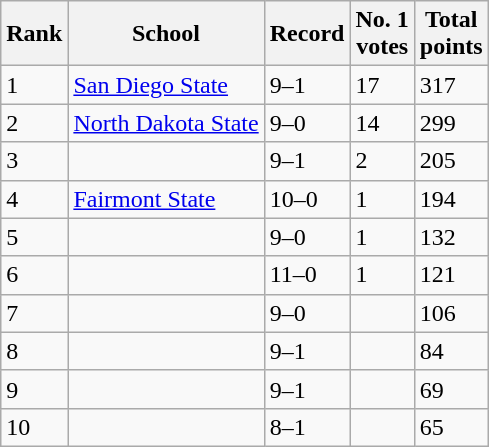<table class="wikitable">
<tr>
<th>Rank</th>
<th>School</th>
<th>Record</th>
<th>No. 1<br>votes</th>
<th>Total<br>points</th>
</tr>
<tr>
<td>1</td>
<td><a href='#'>San Diego State</a></td>
<td>9–1</td>
<td>17</td>
<td>317</td>
</tr>
<tr>
<td>2</td>
<td><a href='#'>North Dakota State</a></td>
<td>9–0</td>
<td>14</td>
<td>299</td>
</tr>
<tr>
<td>3</td>
<td></td>
<td>9–1</td>
<td>2</td>
<td>205</td>
</tr>
<tr>
<td>4</td>
<td><a href='#'>Fairmont State</a></td>
<td>10–0</td>
<td>1</td>
<td>194</td>
</tr>
<tr>
<td>5</td>
<td></td>
<td>9–0</td>
<td>1</td>
<td>132</td>
</tr>
<tr>
<td>6</td>
<td></td>
<td>11–0</td>
<td>1</td>
<td>121</td>
</tr>
<tr>
<td>7</td>
<td></td>
<td>9–0</td>
<td></td>
<td>106</td>
</tr>
<tr>
<td>8</td>
<td></td>
<td>9–1</td>
<td></td>
<td>84</td>
</tr>
<tr>
<td>9</td>
<td></td>
<td>9–1</td>
<td></td>
<td>69</td>
</tr>
<tr>
<td>10</td>
<td></td>
<td>8–1</td>
<td></td>
<td>65</td>
</tr>
</table>
